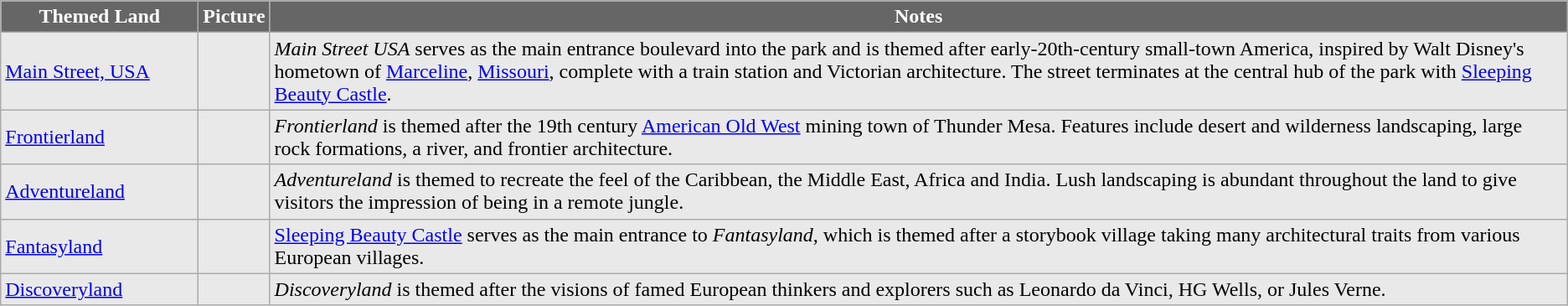<table class=wikitable>
<tr>
<th scope="col" style="background:#666; color:#fff; width:150px;">Themed Land</th>
<th scope="col" style="background:#666; color:#fff;">Picture</th>
<th scope="col" style="background:#666; color:#fff;">Notes</th>
</tr>
<tr style="background:#e9e9e9;">
<td><a href='#'>Main Street, USA</a></td>
<td> </td>
<td><em>Main Street USA</em> serves as the main entrance boulevard into the park and is themed after early-20th-century small-town America, inspired by Walt Disney's hometown of <a href='#'>Marceline</a>, <a href='#'>Missouri</a>, complete with a train station and Victorian architecture. The street terminates at the central hub of the park with <a href='#'>Sleeping Beauty Castle</a>.</td>
</tr>
<tr style="background:#e9e9e9;">
<td><a href='#'>Frontierland</a></td>
<td></td>
<td><em>Frontierland</em> is themed after the 19th century <a href='#'>American Old West</a> mining town of Thunder Mesa. Features include desert and wilderness landscaping, large rock formations, a river, and frontier architecture.</td>
</tr>
<tr style="background:#e9e9e9;">
<td><a href='#'>Adventureland</a></td>
<td></td>
<td><em>Adventureland</em> is themed to recreate the feel of the Caribbean, the Middle East, Africa and India. Lush landscaping is abundant throughout the land to give visitors the impression of being in a remote jungle.</td>
</tr>
<tr style="background:#e9e9e9;">
<td><a href='#'>Fantasyland</a></td>
<td></td>
<td><a href='#'>Sleeping Beauty Castle</a> serves as the main entrance to <em>Fantasyland</em>, which is themed after a storybook village taking many architectural traits from various European villages.</td>
</tr>
<tr style="background:#e9e9e9;">
<td><a href='#'>Discoveryland</a></td>
<td></td>
<td><em>Discoveryland</em> is themed after the visions of famed European thinkers and explorers such as Leonardo da Vinci, HG Wells, or Jules Verne.</td>
</tr>
</table>
